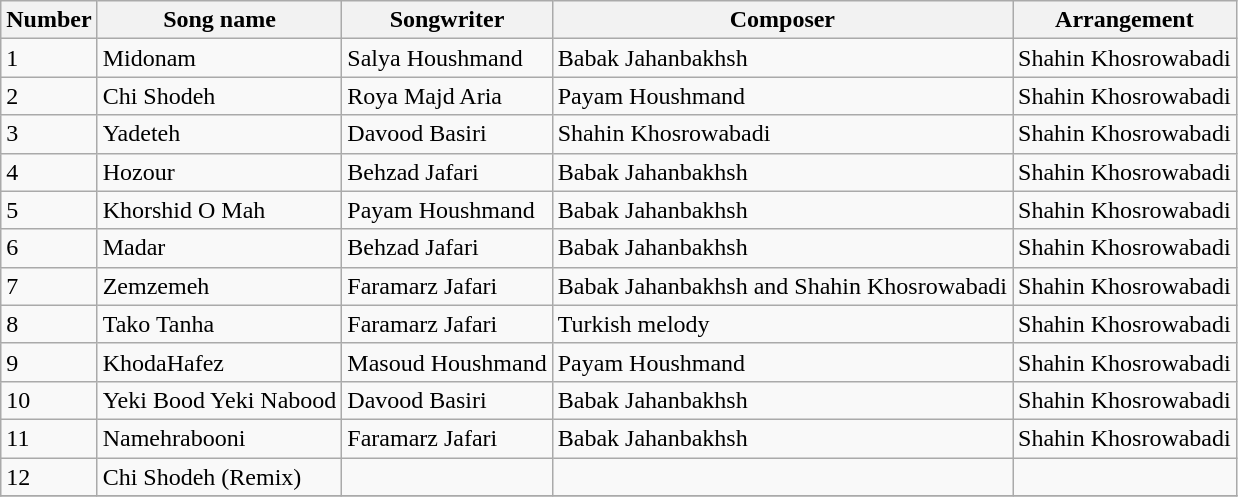<table class="wikitable">
<tr>
<th>Number</th>
<th>Song name</th>
<th>Songwriter</th>
<th>Composer</th>
<th>Arrangement</th>
</tr>
<tr>
<td>1</td>
<td>Midonam</td>
<td>Salya Houshmand</td>
<td>Babak Jahanbakhsh</td>
<td>Shahin Khosrowabadi</td>
</tr>
<tr>
<td>2</td>
<td>Chi Shodeh</td>
<td>Roya Majd Aria</td>
<td>Payam Houshmand</td>
<td>Shahin Khosrowabadi</td>
</tr>
<tr>
<td>3</td>
<td>Yadeteh</td>
<td>Davood Basiri</td>
<td>Shahin Khosrowabadi</td>
<td>Shahin Khosrowabadi</td>
</tr>
<tr>
<td>4</td>
<td>Hozour</td>
<td>Behzad Jafari</td>
<td>Babak Jahanbakhsh</td>
<td>Shahin Khosrowabadi</td>
</tr>
<tr>
<td>5</td>
<td>Khorshid O Mah</td>
<td>Payam Houshmand</td>
<td>Babak Jahanbakhsh</td>
<td>Shahin Khosrowabadi</td>
</tr>
<tr>
<td>6</td>
<td>Madar</td>
<td>Behzad Jafari</td>
<td>Babak Jahanbakhsh</td>
<td>Shahin Khosrowabadi</td>
</tr>
<tr>
<td>7</td>
<td>Zemzemeh</td>
<td>Faramarz Jafari</td>
<td>Babak Jahanbakhsh and Shahin Khosrowabadi</td>
<td>Shahin Khosrowabadi</td>
</tr>
<tr>
<td>8</td>
<td>Tako Tanha</td>
<td>Faramarz Jafari</td>
<td>Turkish melody</td>
<td>Shahin Khosrowabadi</td>
</tr>
<tr>
<td>9</td>
<td>KhodaHafez</td>
<td>Masoud Houshmand</td>
<td>Payam Houshmand</td>
<td>Shahin Khosrowabadi</td>
</tr>
<tr>
<td>10</td>
<td>Yeki Bood Yeki Nabood</td>
<td>Davood Basiri</td>
<td>Babak Jahanbakhsh</td>
<td>Shahin Khosrowabadi</td>
</tr>
<tr>
<td>11</td>
<td>Namehrabooni</td>
<td>Faramarz Jafari</td>
<td>Babak Jahanbakhsh</td>
<td>Shahin Khosrowabadi</td>
</tr>
<tr>
<td>12</td>
<td>Chi Shodeh (Remix)</td>
<td></td>
<td></td>
<td></td>
</tr>
<tr>
</tr>
</table>
